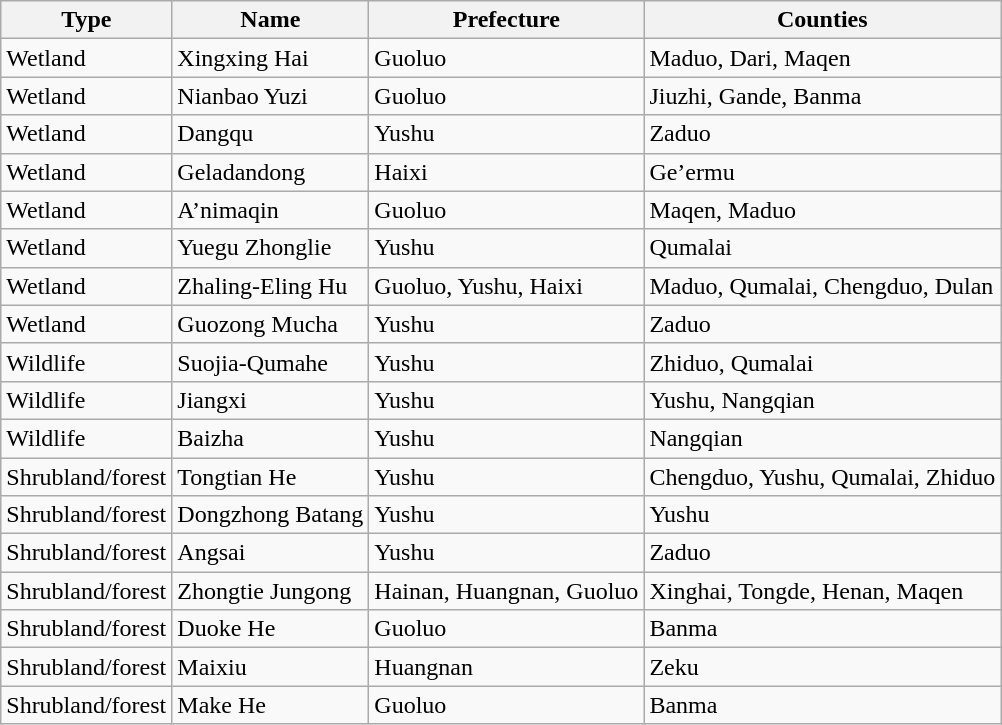<table class="wikitable sortable" border="1">
<tr>
<th>Type</th>
<th>Name</th>
<th>Prefecture</th>
<th>Counties</th>
</tr>
<tr>
<td>Wetland</td>
<td>Xingxing  Hai</td>
<td>Guoluo</td>
<td>Maduo, Dari, Maqen</td>
</tr>
<tr>
<td>Wetland</td>
<td>Nianbao Yuzi</td>
<td>Guoluo</td>
<td>Jiuzhi, Gande, Banma</td>
</tr>
<tr>
<td>Wetland</td>
<td>Dangqu</td>
<td>Yushu</td>
<td>Zaduo</td>
</tr>
<tr>
<td>Wetland</td>
<td>Geladandong</td>
<td>Haixi</td>
<td>Ge’ermu</td>
</tr>
<tr>
<td>Wetland</td>
<td>A’nimaqin</td>
<td>Guoluo</td>
<td>Maqen, Maduo</td>
</tr>
<tr>
<td>Wetland</td>
<td>Yuegu Zhonglie</td>
<td>Yushu</td>
<td>Qumalai</td>
</tr>
<tr>
<td>Wetland</td>
<td>Zhaling-Eling Hu</td>
<td>Guoluo, Yushu, Haixi</td>
<td>Maduo, Qumalai, Chengduo, Dulan</td>
</tr>
<tr>
<td>Wetland</td>
<td>Guozong Mucha</td>
<td>Yushu</td>
<td>Zaduo</td>
</tr>
<tr>
<td>Wildlife</td>
<td>Suojia-Qumahe</td>
<td>Yushu</td>
<td>Zhiduo, Qumalai</td>
</tr>
<tr>
<td>Wildlife</td>
<td>Jiangxi</td>
<td>Yushu</td>
<td>Yushu, Nangqian</td>
</tr>
<tr>
<td>Wildlife</td>
<td>Baizha</td>
<td>Yushu</td>
<td>Nangqian</td>
</tr>
<tr>
<td>Shrubland/forest</td>
<td>Tongtian He</td>
<td>Yushu</td>
<td>Chengduo, Yushu, Qumalai, Zhiduo</td>
</tr>
<tr>
<td>Shrubland/forest</td>
<td>Dongzhong Batang</td>
<td>Yushu</td>
<td>Yushu</td>
</tr>
<tr>
<td>Shrubland/forest</td>
<td>Angsai</td>
<td>Yushu</td>
<td>Zaduo</td>
</tr>
<tr>
<td>Shrubland/forest</td>
<td>Zhongtie Jungong</td>
<td>Hainan, Huangnan, Guoluo</td>
<td>Xinghai, Tongde, Henan, Maqen</td>
</tr>
<tr>
<td>Shrubland/forest</td>
<td>Duoke He</td>
<td>Guoluo</td>
<td>Banma</td>
</tr>
<tr>
<td>Shrubland/forest</td>
<td>Maixiu</td>
<td>Huangnan</td>
<td>Zeku</td>
</tr>
<tr>
<td>Shrubland/forest</td>
<td>Make He</td>
<td>Guoluo</td>
<td>Banma</td>
</tr>
</table>
